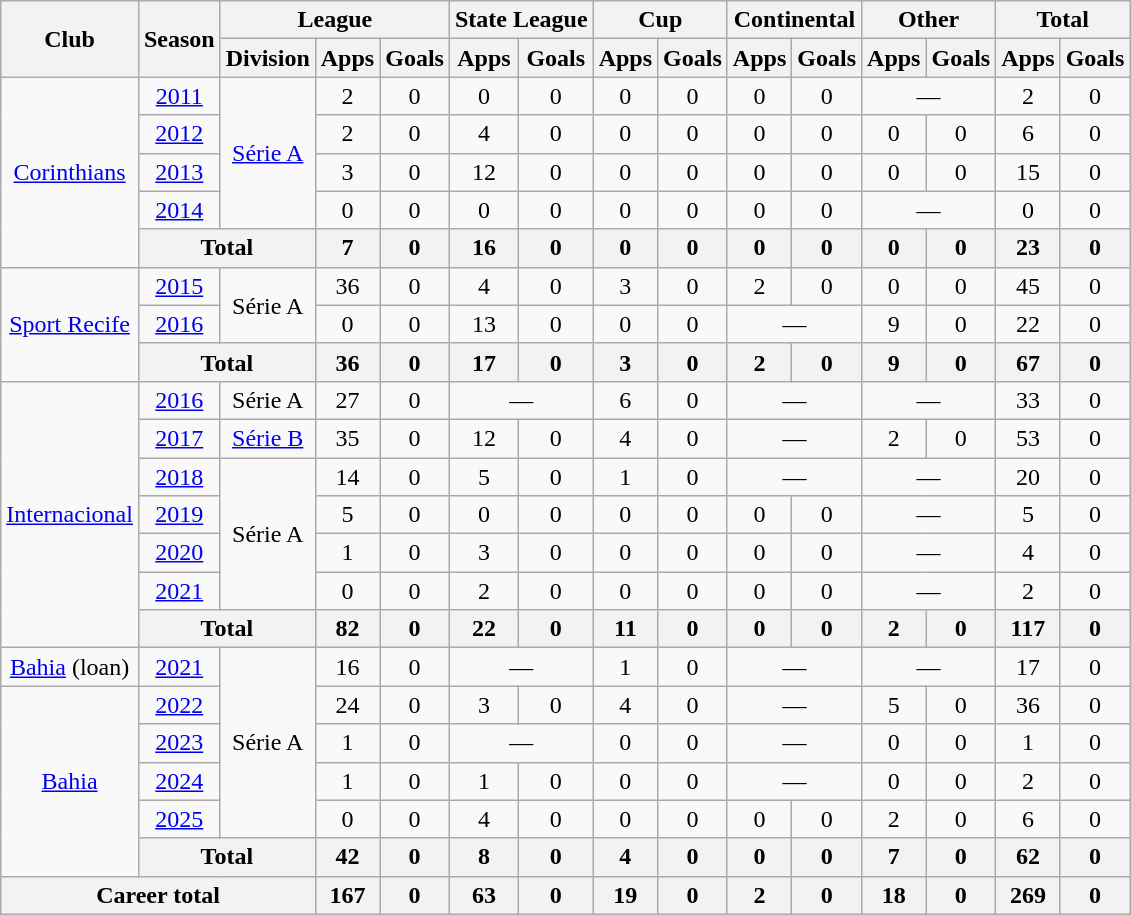<table class="wikitable" style="text-align: center;">
<tr>
<th rowspan="2">Club</th>
<th rowspan="2">Season</th>
<th colspan="3">League</th>
<th colspan="2">State League</th>
<th colspan="2">Cup</th>
<th colspan="2">Continental</th>
<th colspan="2">Other</th>
<th colspan="2">Total</th>
</tr>
<tr>
<th>Division</th>
<th>Apps</th>
<th>Goals</th>
<th>Apps</th>
<th>Goals</th>
<th>Apps</th>
<th>Goals</th>
<th>Apps</th>
<th>Goals</th>
<th>Apps</th>
<th>Goals</th>
<th>Apps</th>
<th>Goals</th>
</tr>
<tr>
<td rowspan="5" valign="center"><a href='#'>Corinthians</a></td>
<td><a href='#'>2011</a></td>
<td rowspan="4"><a href='#'>Série A</a></td>
<td>2</td>
<td>0</td>
<td>0</td>
<td>0</td>
<td>0</td>
<td>0</td>
<td>0</td>
<td>0</td>
<td colspan="2">—</td>
<td>2</td>
<td>0</td>
</tr>
<tr>
<td><a href='#'>2012</a></td>
<td>2</td>
<td>0</td>
<td>4</td>
<td>0</td>
<td>0</td>
<td>0</td>
<td>0</td>
<td>0</td>
<td>0</td>
<td>0</td>
<td>6</td>
<td>0</td>
</tr>
<tr>
<td><a href='#'>2013</a></td>
<td>3</td>
<td>0</td>
<td>12</td>
<td>0</td>
<td>0</td>
<td>0</td>
<td>0</td>
<td>0</td>
<td>0</td>
<td>0</td>
<td>15</td>
<td>0</td>
</tr>
<tr>
<td><a href='#'>2014</a></td>
<td>0</td>
<td>0</td>
<td>0</td>
<td>0</td>
<td>0</td>
<td>0</td>
<td>0</td>
<td>0</td>
<td colspan="2">—</td>
<td>0</td>
<td>0</td>
</tr>
<tr>
<th colspan="2">Total</th>
<th>7</th>
<th>0</th>
<th>16</th>
<th>0</th>
<th>0</th>
<th>0</th>
<th>0</th>
<th>0</th>
<th>0</th>
<th>0</th>
<th>23</th>
<th>0</th>
</tr>
<tr>
<td rowspan="3" valign="center"><a href='#'>Sport Recife</a></td>
<td><a href='#'>2015</a></td>
<td rowspan="2">Série A</td>
<td>36</td>
<td>0</td>
<td>4</td>
<td>0</td>
<td>3</td>
<td>0</td>
<td>2</td>
<td>0</td>
<td>0</td>
<td>0</td>
<td>45</td>
<td>0</td>
</tr>
<tr>
<td><a href='#'>2016</a></td>
<td>0</td>
<td>0</td>
<td>13</td>
<td>0</td>
<td>0</td>
<td>0</td>
<td colspan="2">—</td>
<td>9</td>
<td>0</td>
<td>22</td>
<td>0</td>
</tr>
<tr>
<th colspan="2">Total</th>
<th>36</th>
<th>0</th>
<th>17</th>
<th>0</th>
<th>3</th>
<th>0</th>
<th>2</th>
<th>0</th>
<th>9</th>
<th>0</th>
<th>67</th>
<th>0</th>
</tr>
<tr>
<td rowspan="7" valign="center"><a href='#'>Internacional</a></td>
<td><a href='#'>2016</a></td>
<td>Série A</td>
<td>27</td>
<td>0</td>
<td colspan="2">—</td>
<td>6</td>
<td>0</td>
<td colspan="2">—</td>
<td colspan="2">—</td>
<td>33</td>
<td>0</td>
</tr>
<tr>
<td><a href='#'>2017</a></td>
<td><a href='#'>Série B</a></td>
<td>35</td>
<td>0</td>
<td>12</td>
<td>0</td>
<td>4</td>
<td>0</td>
<td colspan="2">—</td>
<td>2</td>
<td>0</td>
<td>53</td>
<td>0</td>
</tr>
<tr>
<td><a href='#'>2018</a></td>
<td rowspan="4">Série A</td>
<td>14</td>
<td>0</td>
<td>5</td>
<td>0</td>
<td>1</td>
<td>0</td>
<td colspan="2">—</td>
<td colspan="2">—</td>
<td>20</td>
<td>0</td>
</tr>
<tr>
<td><a href='#'>2019</a></td>
<td>5</td>
<td>0</td>
<td>0</td>
<td>0</td>
<td>0</td>
<td>0</td>
<td>0</td>
<td>0</td>
<td colspan="2">—</td>
<td>5</td>
<td>0</td>
</tr>
<tr>
<td><a href='#'>2020</a></td>
<td>1</td>
<td>0</td>
<td>3</td>
<td>0</td>
<td>0</td>
<td>0</td>
<td>0</td>
<td>0</td>
<td colspan="2">—</td>
<td>4</td>
<td>0</td>
</tr>
<tr>
<td><a href='#'>2021</a></td>
<td>0</td>
<td>0</td>
<td>2</td>
<td>0</td>
<td>0</td>
<td>0</td>
<td>0</td>
<td>0</td>
<td colspan="2">—</td>
<td>2</td>
<td>0</td>
</tr>
<tr>
<th colspan="2">Total</th>
<th>82</th>
<th>0</th>
<th>22</th>
<th>0</th>
<th>11</th>
<th>0</th>
<th>0</th>
<th>0</th>
<th>2</th>
<th>0</th>
<th>117</th>
<th>0</th>
</tr>
<tr>
<td valign="center"><a href='#'>Bahia</a> (loan)</td>
<td><a href='#'>2021</a></td>
<td rowspan="5">Série A</td>
<td>16</td>
<td>0</td>
<td colspan="2">—</td>
<td>1</td>
<td>0</td>
<td colspan="2">—</td>
<td colspan="2">—</td>
<td>17</td>
<td>0</td>
</tr>
<tr>
<td rowspan="5" valign="center"><a href='#'>Bahia</a></td>
<td><a href='#'>2022</a></td>
<td>24</td>
<td>0</td>
<td>3</td>
<td>0</td>
<td>4</td>
<td>0</td>
<td colspan="2">—</td>
<td>5</td>
<td>0</td>
<td>36</td>
<td>0</td>
</tr>
<tr>
<td><a href='#'>2023</a></td>
<td>1</td>
<td>0</td>
<td colspan="2">—</td>
<td>0</td>
<td>0</td>
<td colspan="2">—</td>
<td>0</td>
<td>0</td>
<td>1</td>
<td>0</td>
</tr>
<tr>
<td><a href='#'>2024</a></td>
<td>1</td>
<td>0</td>
<td>1</td>
<td>0</td>
<td>0</td>
<td>0</td>
<td colspan="2">—</td>
<td>0</td>
<td>0</td>
<td>2</td>
<td>0</td>
</tr>
<tr>
<td><a href='#'>2025</a></td>
<td>0</td>
<td>0</td>
<td>4</td>
<td>0</td>
<td>0</td>
<td>0</td>
<td>0</td>
<td>0</td>
<td>2</td>
<td>0</td>
<td>6</td>
<td>0</td>
</tr>
<tr>
<th colspan="2">Total</th>
<th>42</th>
<th>0</th>
<th>8</th>
<th>0</th>
<th>4</th>
<th>0</th>
<th>0</th>
<th>0</th>
<th>7</th>
<th>0</th>
<th>62</th>
<th>0</th>
</tr>
<tr>
<th colspan="3">Career total</th>
<th>167</th>
<th>0</th>
<th>63</th>
<th>0</th>
<th>19</th>
<th>0</th>
<th>2</th>
<th>0</th>
<th>18</th>
<th>0</th>
<th>269</th>
<th>0</th>
</tr>
</table>
